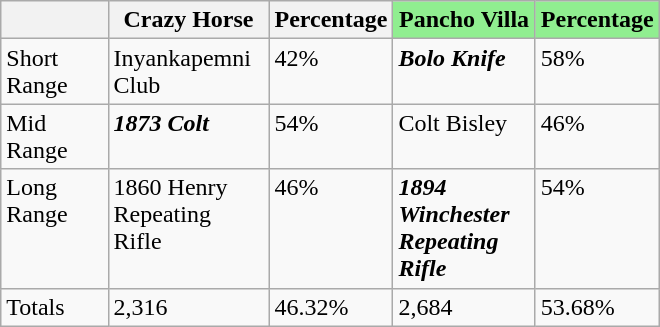<table class="wikitable" style="text-align:left; width:440px; height:200px">
<tr valign="top">
<th style="width:120px;"></th>
<th style="width:120px;">Crazy Horse</th>
<th style="width:40px;">Percentage</th>
<th style="width:120px; background:lightgreen;">Pancho Villa</th>
<th style="width:40px; background:lightgreen;">Percentage</th>
</tr>
<tr valign="top">
<td>Short Range</td>
<td>Inyankapemni Club</td>
<td>42%</td>
<td><strong><em>Bolo Knife</em></strong></td>
<td>58%</td>
</tr>
<tr valign="top">
<td>Mid Range</td>
<td><strong><em>1873 Colt</em></strong></td>
<td>54%</td>
<td>Colt Bisley</td>
<td>46%</td>
</tr>
<tr valign="top">
<td>Long Range</td>
<td>1860 Henry Repeating Rifle</td>
<td>46%</td>
<td><strong><em>1894 Winchester Repeating Rifle</em></strong></td>
<td>54%</td>
</tr>
<tr valign="top">
<td>Totals</td>
<td>2,316</td>
<td>46.32%</td>
<td>2,684</td>
<td>53.68%</td>
</tr>
</table>
